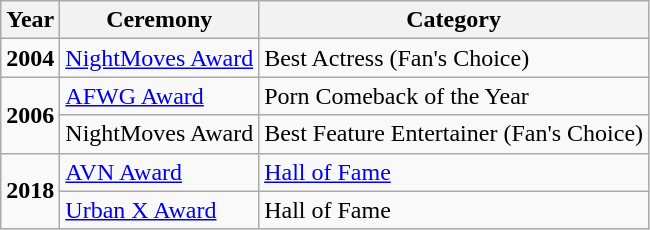<table class="wikitable">
<tr>
<th>Year</th>
<th>Ceremony</th>
<th>Category</th>
</tr>
<tr>
<td><strong>2004</strong></td>
<td><a href='#'>NightMoves Award</a></td>
<td>Best Actress (Fan's Choice)</td>
</tr>
<tr>
<td rowspan=2><strong>2006</strong></td>
<td><a href='#'>AFWG Award</a></td>
<td>Porn Comeback of the Year</td>
</tr>
<tr>
<td>NightMoves Award</td>
<td>Best Feature Entertainer (Fan's Choice)</td>
</tr>
<tr>
<td rowspan=2><strong>2018</strong></td>
<td><a href='#'>AVN Award</a></td>
<td><a href='#'>Hall of Fame</a></td>
</tr>
<tr>
<td><a href='#'>Urban X Award</a></td>
<td>Hall of Fame</td>
</tr>
</table>
